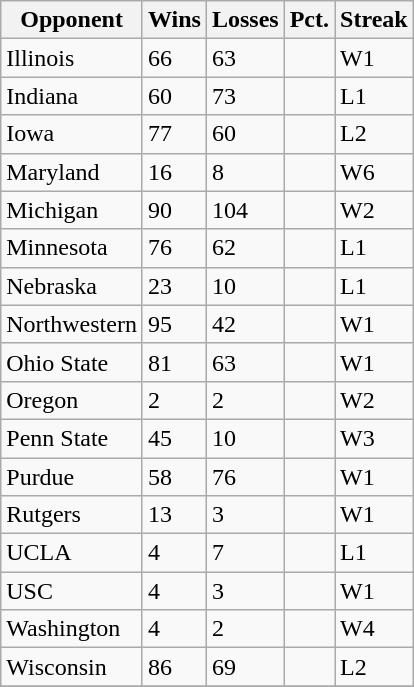<table class="wikitable sortable">
<tr>
<th>Opponent</th>
<th>Wins</th>
<th>Losses</th>
<th>Pct.</th>
<th>Streak</th>
</tr>
<tr>
<td>Illinois</td>
<td>66</td>
<td>63</td>
<td></td>
<td>W1</td>
</tr>
<tr>
<td>Indiana</td>
<td>60</td>
<td>73</td>
<td></td>
<td>L1</td>
</tr>
<tr>
<td>Iowa</td>
<td>77</td>
<td>60</td>
<td></td>
<td>L2</td>
</tr>
<tr>
<td>Maryland</td>
<td>16</td>
<td>8</td>
<td></td>
<td>W6</td>
</tr>
<tr>
<td>Michigan</td>
<td>90</td>
<td>104</td>
<td></td>
<td>W2</td>
</tr>
<tr>
<td>Minnesota</td>
<td>76</td>
<td>62</td>
<td></td>
<td>L1</td>
</tr>
<tr>
<td>Nebraska</td>
<td>23</td>
<td>10</td>
<td></td>
<td>L1</td>
</tr>
<tr>
<td>Northwestern</td>
<td>95</td>
<td>42</td>
<td></td>
<td>W1</td>
</tr>
<tr>
<td>Ohio State</td>
<td>81</td>
<td>63</td>
<td></td>
<td>W1</td>
</tr>
<tr>
<td>Oregon</td>
<td>2</td>
<td>2</td>
<td></td>
<td>W2</td>
</tr>
<tr>
<td>Penn State</td>
<td>45</td>
<td>10</td>
<td></td>
<td>W3</td>
</tr>
<tr>
<td>Purdue</td>
<td>58</td>
<td>76</td>
<td></td>
<td>W1</td>
</tr>
<tr>
<td>Rutgers</td>
<td>13</td>
<td>3</td>
<td></td>
<td>W1</td>
</tr>
<tr>
<td>UCLA</td>
<td>4</td>
<td>7</td>
<td></td>
<td>L1</td>
</tr>
<tr>
<td>USC</td>
<td>4</td>
<td>3</td>
<td></td>
<td>W1</td>
</tr>
<tr>
<td>Washington</td>
<td>4</td>
<td>2</td>
<td></td>
<td>W4</td>
</tr>
<tr>
<td>Wisconsin</td>
<td>86</td>
<td>69</td>
<td></td>
<td>L2</td>
</tr>
<tr>
</tr>
</table>
